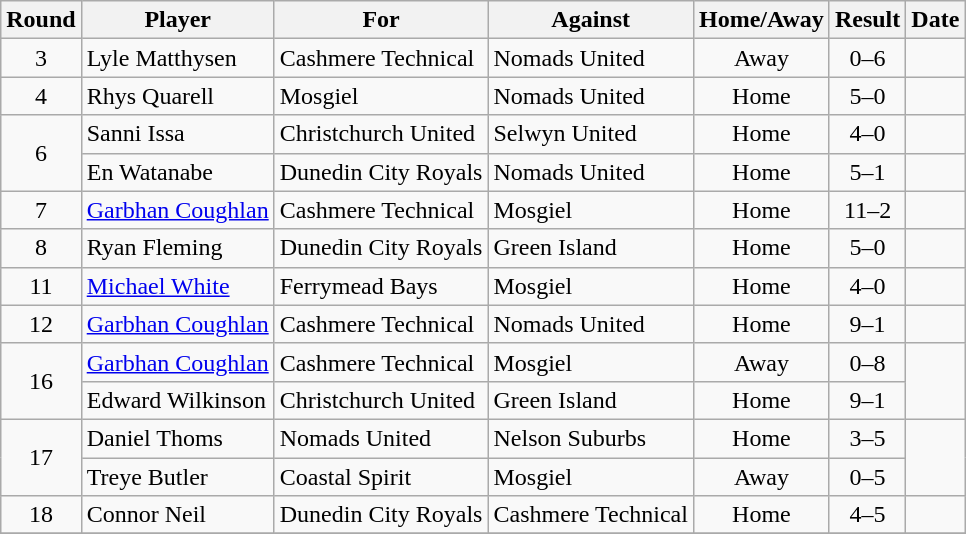<table class="wikitable">
<tr>
<th>Round</th>
<th>Player</th>
<th>For</th>
<th>Against</th>
<th>Home/Away</th>
<th style="text-align:center">Result</th>
<th>Date</th>
</tr>
<tr>
<td style="text-align:center">3</td>
<td>Lyle Matthysen</td>
<td>Cashmere Technical</td>
<td>Nomads United</td>
<td style="text-align:center">Away</td>
<td style="text-align:center">0–6</td>
<td></td>
</tr>
<tr>
<td style="text-align:center">4</td>
<td>Rhys Quarell</td>
<td>Mosgiel</td>
<td>Nomads United</td>
<td style="text-align:center">Home</td>
<td style="text-align:center">5–0</td>
<td></td>
</tr>
<tr>
<td style="text-align:center" rowspan=2>6</td>
<td>Sanni Issa</td>
<td>Christchurch United</td>
<td>Selwyn United</td>
<td style="text-align:center">Home</td>
<td style="text-align:center">4–0</td>
<td></td>
</tr>
<tr>
<td>En Watanabe</td>
<td>Dunedin City Royals</td>
<td>Nomads United</td>
<td style="text-align:center">Home</td>
<td style="text-align:center">5–1</td>
<td></td>
</tr>
<tr>
<td style="text-align:center">7</td>
<td><a href='#'>Garbhan Coughlan</a></td>
<td>Cashmere Technical</td>
<td>Mosgiel</td>
<td style="text-align:center">Home</td>
<td style="text-align:center">11–2</td>
<td></td>
</tr>
<tr>
<td style="text-align:center">8</td>
<td>Ryan Fleming</td>
<td>Dunedin City Royals</td>
<td>Green Island</td>
<td style="text-align:center">Home</td>
<td style="text-align:center">5–0</td>
<td></td>
</tr>
<tr>
<td style="text-align:center">11</td>
<td><a href='#'>Michael White</a></td>
<td>Ferrymead Bays</td>
<td>Mosgiel</td>
<td style="text-align:center">Home</td>
<td style="text-align:center">4–0</td>
<td></td>
</tr>
<tr>
<td style="text-align:center">12</td>
<td><a href='#'>Garbhan Coughlan</a></td>
<td>Cashmere Technical</td>
<td>Nomads United</td>
<td style="text-align:center">Home</td>
<td style="text-align:center">9–1</td>
<td></td>
</tr>
<tr>
<td style="text-align:center" rowspan=2>16</td>
<td><a href='#'>Garbhan Coughlan</a></td>
<td>Cashmere Technical</td>
<td>Mosgiel</td>
<td style="text-align:center">Away</td>
<td style="text-align:center">0–8</td>
<td rowspan=2></td>
</tr>
<tr>
<td>Edward Wilkinson</td>
<td>Christchurch United</td>
<td>Green Island</td>
<td style="text-align:center">Home</td>
<td style="text-align:center">9–1</td>
</tr>
<tr>
<td style="text-align:center" rowspan=2>17</td>
<td>Daniel Thoms</td>
<td>Nomads United</td>
<td>Nelson Suburbs</td>
<td style="text-align:center">Home</td>
<td style="text-align:center">3–5</td>
<td rowspan=2></td>
</tr>
<tr>
<td>Treye Butler</td>
<td>Coastal Spirit</td>
<td>Mosgiel</td>
<td style="text-align:center">Away</td>
<td style="text-align:center">0–5</td>
</tr>
<tr>
<td style="text-align:center">18</td>
<td>Connor Neil</td>
<td>Dunedin City Royals</td>
<td>Cashmere Technical</td>
<td style="text-align:center">Home</td>
<td style="text-align:center">4–5</td>
<td></td>
</tr>
<tr>
</tr>
</table>
